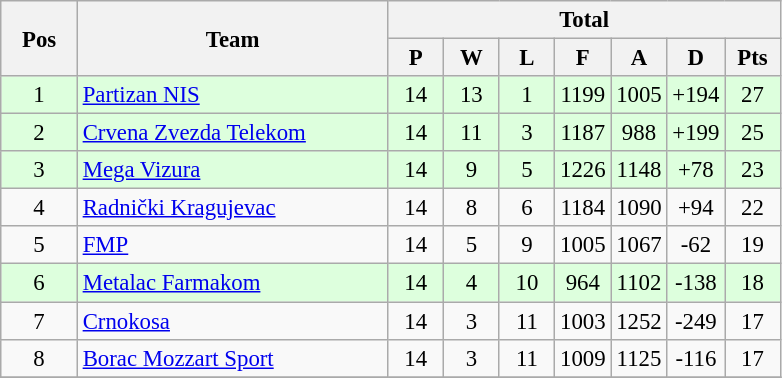<table class="wikitable sortable" style="text-align: center; font-size:95%">
<tr>
<th width="44" rowspan=2>Pos</th>
<th width="200" rowspan=2>Team</th>
<th colspan=7>Total</th>
</tr>
<tr>
<th width="30"><strong>P</strong></th>
<th width="30"><strong>W</strong></th>
<th width="30"><strong>L</strong></th>
<th width="30"><strong>F</strong></th>
<th width="30"><strong>A</strong></th>
<th width="30"><strong>D</strong></th>
<th width="30"><strong>Pts</strong></th>
</tr>
<tr style="background: #ddffdd">
<td>1</td>
<td align="left"><a href='#'>Partizan NIS</a></td>
<td>14</td>
<td>13</td>
<td>1</td>
<td>1199</td>
<td>1005</td>
<td>+194</td>
<td>27</td>
</tr>
<tr style="background: #ddffdd">
<td>2</td>
<td align="left"><a href='#'>Crvena Zvezda Telekom</a></td>
<td>14</td>
<td>11</td>
<td>3</td>
<td>1187</td>
<td>988</td>
<td>+199</td>
<td>25</td>
</tr>
<tr style="background: #ddffdd">
<td>3</td>
<td align="left"><a href='#'>Mega Vizura</a></td>
<td>14</td>
<td>9</td>
<td>5</td>
<td>1226</td>
<td>1148</td>
<td>+78</td>
<td>23</td>
</tr>
<tr>
<td>4</td>
<td align="left"><a href='#'>Radnički Kragujevac</a></td>
<td>14</td>
<td>8</td>
<td>6</td>
<td>1184</td>
<td>1090</td>
<td>+94</td>
<td>22</td>
</tr>
<tr>
<td>5</td>
<td align="left"><a href='#'>FMP</a></td>
<td>14</td>
<td>5</td>
<td>9</td>
<td>1005</td>
<td>1067</td>
<td>-62</td>
<td>19</td>
</tr>
<tr style="background: #ddffdd">
<td>6</td>
<td align="left"><a href='#'>Metalac Farmakom</a></td>
<td>14</td>
<td>4</td>
<td>10</td>
<td>964</td>
<td>1102</td>
<td>-138</td>
<td>18</td>
</tr>
<tr>
<td>7</td>
<td align="left"><a href='#'>Crnokosa</a></td>
<td>14</td>
<td>3</td>
<td>11</td>
<td>1003</td>
<td>1252</td>
<td>-249</td>
<td>17</td>
</tr>
<tr>
<td>8</td>
<td align="left"><a href='#'>Borac Mozzart Sport</a></td>
<td>14</td>
<td>3</td>
<td>11</td>
<td>1009</td>
<td>1125</td>
<td>-116</td>
<td>17</td>
</tr>
<tr>
</tr>
</table>
